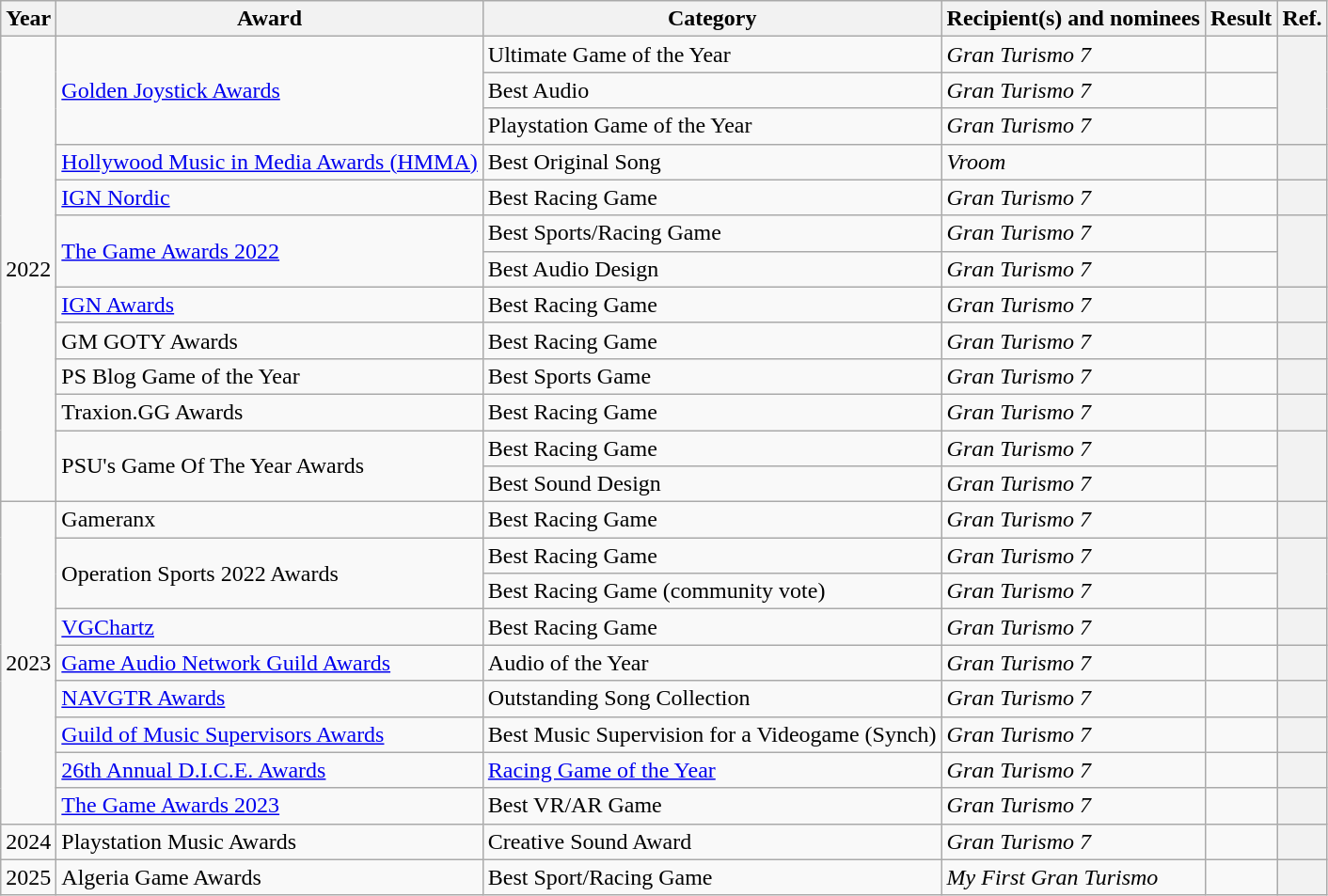<table class="wikitable sortable">
<tr>
<th>Year</th>
<th>Award</th>
<th>Category</th>
<th>Recipient(s) and nominees</th>
<th>Result</th>
<th>Ref.</th>
</tr>
<tr>
<td rowspan="13">2022</td>
<td rowspan="3"><a href='#'>Golden Joystick Awards</a></td>
<td>Ultimate Game of the Year</td>
<td><em>Gran Turismo 7</em></td>
<td></td>
<th rowspan="3"></th>
</tr>
<tr>
<td>Best Audio</td>
<td><em>Gran Turismo 7</em></td>
<td></td>
</tr>
<tr>
<td>Playstation Game of the Year</td>
<td><em>Gran Turismo 7</em></td>
<td></td>
</tr>
<tr>
<td><a href='#'>Hollywood Music in Media Awards (HMMA)</a></td>
<td>Best Original Song</td>
<td><em>Vroom</em></td>
<td></td>
<th></th>
</tr>
<tr>
<td><a href='#'>IGN Nordic</a></td>
<td>Best Racing Game</td>
<td><em>Gran Turismo 7</em></td>
<td></td>
<th></th>
</tr>
<tr>
<td rowspan="2"><a href='#'>The Game Awards 2022</a></td>
<td>Best Sports/Racing Game</td>
<td><em>Gran Turismo 7</em></td>
<td></td>
<th rowspan="2"></th>
</tr>
<tr>
<td>Best Audio Design</td>
<td><em>Gran Turismo 7</em></td>
<td></td>
</tr>
<tr>
<td><a href='#'>IGN Awards</a></td>
<td>Best Racing Game</td>
<td><em>Gran Turismo 7</em></td>
<td></td>
<th></th>
</tr>
<tr>
<td>GM GOTY Awards</td>
<td>Best Racing Game</td>
<td><em>Gran Turismo 7</em></td>
<td></td>
<th></th>
</tr>
<tr>
<td>PS Blog Game of the Year</td>
<td>Best Sports Game</td>
<td><em>Gran Turismo 7</em></td>
<td></td>
<th></th>
</tr>
<tr>
<td>Traxion.GG Awards</td>
<td>Best Racing Game</td>
<td><em>Gran Turismo 7</em></td>
<td></td>
<th></th>
</tr>
<tr>
<td rowspan="2">PSU's Game Of The Year Awards</td>
<td>Best Racing Game</td>
<td><em>Gran Turismo 7</em></td>
<td></td>
<th rowspan="2"></th>
</tr>
<tr>
<td>Best Sound Design</td>
<td><em>Gran Turismo 7</em></td>
<td></td>
</tr>
<tr>
<td rowspan="9">2023</td>
<td>Gameranx</td>
<td>Best Racing Game</td>
<td><em>Gran Turismo 7</em></td>
<td></td>
<th></th>
</tr>
<tr>
<td rowspan="2">Operation Sports 2022 Awards</td>
<td>Best Racing Game</td>
<td><em>Gran Turismo 7</em></td>
<td></td>
<th rowspan="2"></th>
</tr>
<tr>
<td>Best Racing Game (community vote)</td>
<td><em>Gran Turismo 7</em></td>
<td></td>
</tr>
<tr>
<td><a href='#'>VGChartz</a></td>
<td>Best Racing Game</td>
<td><em>Gran Turismo 7</em></td>
<td></td>
<th></th>
</tr>
<tr>
<td><a href='#'>Game Audio Network Guild Awards</a></td>
<td>Audio of the Year</td>
<td><em>Gran Turismo 7</em></td>
<td></td>
<th></th>
</tr>
<tr>
<td><a href='#'>NAVGTR Awards</a></td>
<td>Outstanding Song Collection</td>
<td><em>Gran Turismo 7</em></td>
<td></td>
<th></th>
</tr>
<tr>
<td><a href='#'>Guild of Music Supervisors Awards</a></td>
<td>Best Music Supervision for a Videogame (Synch)</td>
<td><em>Gran Turismo 7</em></td>
<td></td>
<th></th>
</tr>
<tr>
<td><a href='#'>26th Annual D.I.C.E. Awards</a></td>
<td><a href='#'>Racing Game of the Year</a></td>
<td><em>Gran Turismo 7</em></td>
<td></td>
<th></th>
</tr>
<tr>
<td><a href='#'>The Game Awards 2023</a></td>
<td>Best VR/AR Game</td>
<td><em>Gran Turismo 7</em></td>
<td></td>
<th></th>
</tr>
<tr>
<td>2024</td>
<td>Playstation Music Awards</td>
<td>Creative Sound Award</td>
<td><em>Gran Turismo 7</em></td>
<td></td>
<th></th>
</tr>
<tr>
<td>2025</td>
<td>Algeria Game Awards</td>
<td>Best Sport/Racing Game</td>
<td><em>My First Gran Turismo</em></td>
<td></td>
<th></th>
</tr>
</table>
